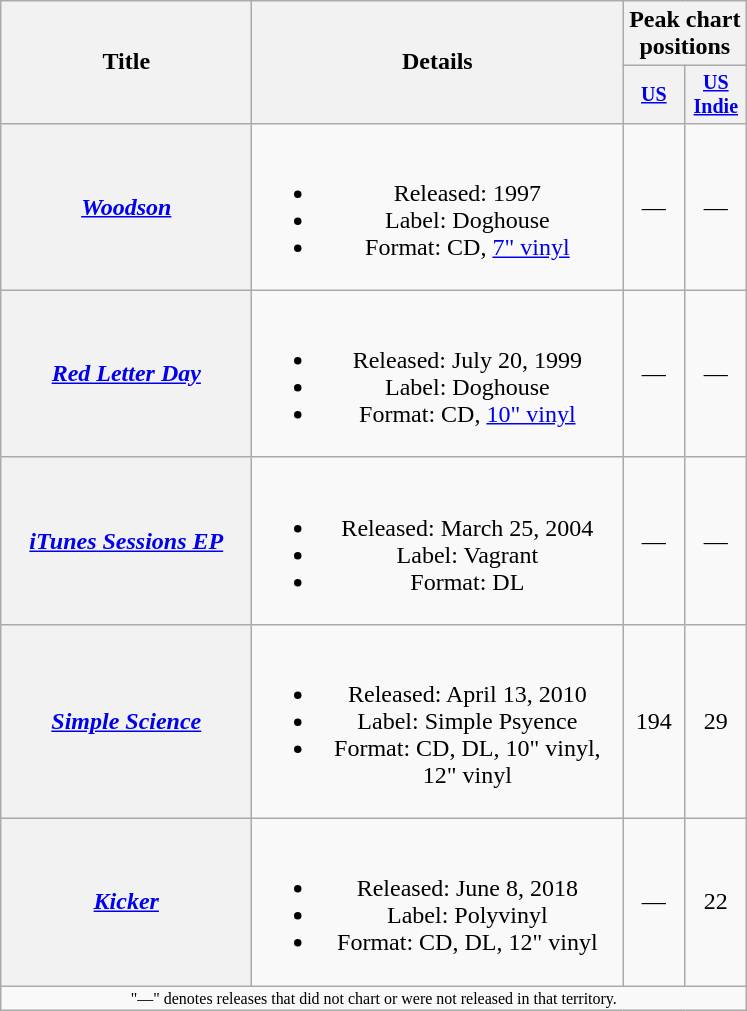<table class="wikitable plainrowheaders" style="text-align:center">
<tr>
<th rowspan="2" style="width:10em;">Title</th>
<th rowspan="2" style="width:15em;">Details</th>
<th colspan="2">Peak chart positions</th>
</tr>
<tr style="font-size:smaller;">
<th width="35"><a href='#'>US</a></th>
<th width="35"><a href='#'>US<br>Indie</a></th>
</tr>
<tr>
<th scope="row"><em><a href='#'>Woodson</a></em></th>
<td><br><ul><li>Released: 1997</li><li>Label: Doghouse</li><li>Format: CD, <a href='#'>7" vinyl</a></li></ul></td>
<td>—</td>
<td>—</td>
</tr>
<tr>
<th scope="row"><em><a href='#'>Red Letter Day</a></em></th>
<td><br><ul><li>Released: July 20, 1999</li><li>Label: Doghouse</li><li>Format: CD, <a href='#'>10" vinyl</a></li></ul></td>
<td>—</td>
<td>—</td>
</tr>
<tr>
<th scope="row"><em><a href='#'>iTunes Sessions EP</a></em></th>
<td><br><ul><li>Released: March 25, 2004</li><li>Label: Vagrant</li><li>Format: DL</li></ul></td>
<td>—</td>
<td>—</td>
</tr>
<tr>
<th scope="row"><em><a href='#'>Simple Science</a></em></th>
<td><br><ul><li>Released: April 13, 2010</li><li>Label: Simple Psyence</li><li>Format: CD, DL, 10" vinyl, 12" vinyl</li></ul></td>
<td>194</td>
<td>29</td>
</tr>
<tr>
<th scope="row"><em><a href='#'>Kicker</a></em></th>
<td><br><ul><li>Released: June 8, 2018</li><li>Label: Polyvinyl</li><li>Format: CD, DL, 12" vinyl</li></ul></td>
<td>—</td>
<td>22</td>
</tr>
<tr>
<td colspan="5" style="font-size: 8pt">"—" denotes releases that did not chart or were not released in that territory.</td>
</tr>
</table>
